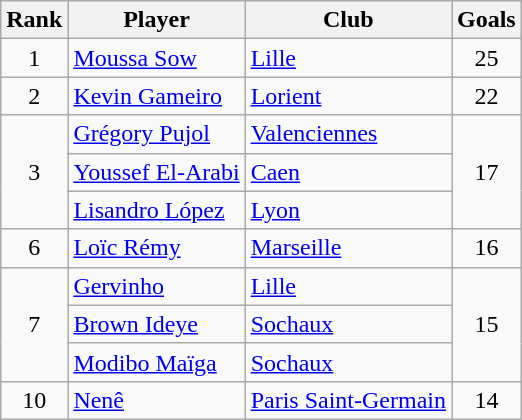<table class="wikitable">
<tr>
<th>Rank</th>
<th>Player</th>
<th>Club</th>
<th>Goals</th>
</tr>
<tr>
<td align="center">1</td>
<td> <a href='#'>Moussa Sow</a></td>
<td><a href='#'>Lille</a></td>
<td align="center">25</td>
</tr>
<tr>
<td align="center">2</td>
<td> <a href='#'>Kevin Gameiro</a></td>
<td><a href='#'>Lorient</a></td>
<td align="center">22</td>
</tr>
<tr>
<td align="center" rowspan="3">3</td>
<td> <a href='#'>Grégory Pujol</a></td>
<td><a href='#'>Valenciennes</a></td>
<td align="center" rowspan="3">17</td>
</tr>
<tr>
<td> <a href='#'>Youssef El-Arabi</a></td>
<td><a href='#'>Caen</a></td>
</tr>
<tr>
<td> <a href='#'>Lisandro López</a></td>
<td><a href='#'>Lyon</a></td>
</tr>
<tr>
<td align="center">6</td>
<td> <a href='#'>Loïc Rémy</a></td>
<td><a href='#'>Marseille</a></td>
<td align="center">16</td>
</tr>
<tr>
<td align="center" rowspan="3">7</td>
<td> <a href='#'>Gervinho</a></td>
<td><a href='#'>Lille</a></td>
<td align="center" rowspan="3">15</td>
</tr>
<tr>
<td> <a href='#'>Brown Ideye</a></td>
<td><a href='#'>Sochaux</a></td>
</tr>
<tr>
<td> <a href='#'>Modibo Maïga</a></td>
<td><a href='#'>Sochaux</a></td>
</tr>
<tr>
<td align="center">10</td>
<td> <a href='#'>Nenê</a></td>
<td><a href='#'>Paris Saint-Germain</a></td>
<td align="center">14</td>
</tr>
</table>
